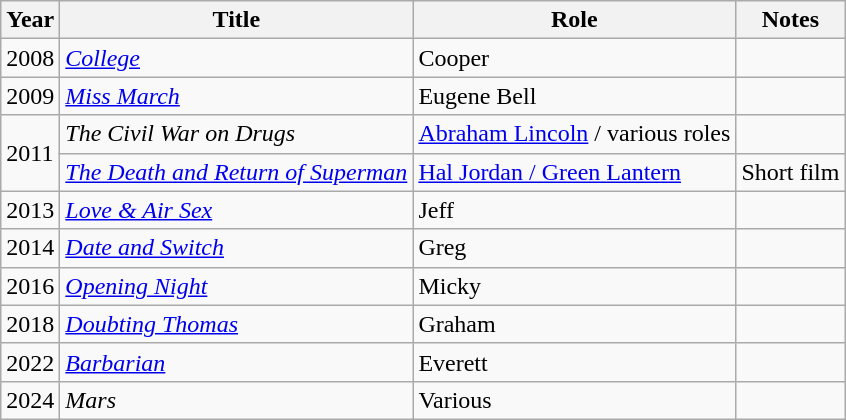<table class="wikitable">
<tr>
<th>Year</th>
<th>Title</th>
<th>Role</th>
<th>Notes</th>
</tr>
<tr>
<td>2008</td>
<td><em><a href='#'>College</a></em></td>
<td>Cooper</td>
<td></td>
</tr>
<tr>
<td>2009</td>
<td><em><a href='#'>Miss March</a></em></td>
<td>Eugene Bell</td>
<td></td>
</tr>
<tr>
<td rowspan=2>2011</td>
<td><em>The Civil War on Drugs</em></td>
<td><a href='#'>Abraham Lincoln</a> / various roles</td>
<td></td>
</tr>
<tr>
<td><em><a href='#'>The Death and Return of Superman</a></em></td>
<td><a href='#'>Hal Jordan / Green Lantern</a></td>
<td>Short film</td>
</tr>
<tr>
<td>2013</td>
<td><em><a href='#'>Love & Air Sex</a></em></td>
<td>Jeff</td>
<td></td>
</tr>
<tr>
<td>2014</td>
<td><em><a href='#'>Date and Switch</a></em></td>
<td>Greg</td>
<td></td>
</tr>
<tr>
<td>2016</td>
<td><em><a href='#'>Opening Night</a></em></td>
<td>Micky</td>
<td></td>
</tr>
<tr>
<td>2018</td>
<td><em><a href='#'>Doubting Thomas</a></em></td>
<td>Graham</td>
<td></td>
</tr>
<tr>
<td>2022</td>
<td><em><a href='#'>Barbarian</a></em></td>
<td>Everett</td>
<td></td>
</tr>
<tr>
<td>2024</td>
<td><em>Mars</em></td>
<td>Various</td>
<td></td>
</tr>
</table>
